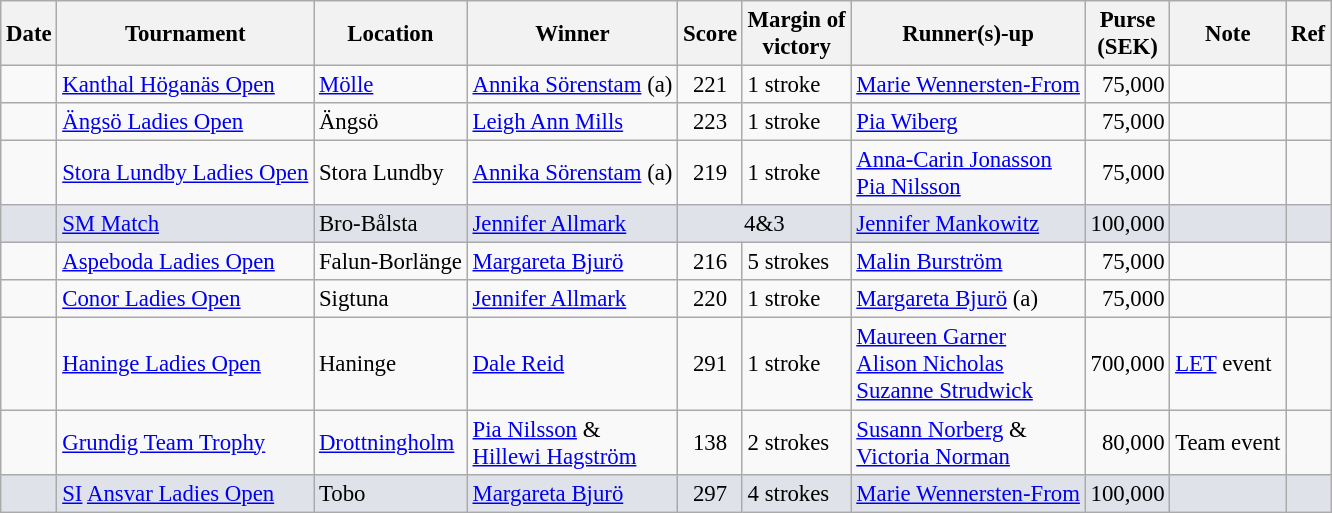<table class="wikitable" style="font-size:95%;">
<tr>
<th>Date</th>
<th>Tournament</th>
<th>Location</th>
<th>Winner</th>
<th>Score</th>
<th>Margin of<br>victory</th>
<th>Runner(s)-up</th>
<th>Purse<br>(SEK)</th>
<th>Note</th>
<th>Ref</th>
</tr>
<tr>
<td></td>
<td><a href='#'>Kanthal Höganäs Open</a></td>
<td><a href='#'>Mölle</a></td>
<td> <a href='#'>Annika Sörenstam</a> (a)</td>
<td align=center>221</td>
<td>1 stroke</td>
<td> <a href='#'>Marie Wennersten-From</a></td>
<td align=right>75,000</td>
<td></td>
<td></td>
</tr>
<tr>
<td></td>
<td><a href='#'>Ängsö Ladies Open</a></td>
<td>Ängsö</td>
<td> <a href='#'>Leigh Ann Mills</a></td>
<td align=center>223</td>
<td>1 stroke</td>
<td> <a href='#'>Pia Wiberg</a></td>
<td align=right>75,000</td>
<td></td>
<td></td>
</tr>
<tr>
<td></td>
<td><a href='#'>Stora Lundby Ladies Open</a></td>
<td>Stora Lundby</td>
<td> <a href='#'>Annika Sörenstam</a>	(a)</td>
<td align=center>219</td>
<td>1 stroke</td>
<td> <a href='#'>Anna-Carin Jonasson</a><br> <a href='#'>Pia Nilsson</a></td>
<td align=right>75,000</td>
<td></td>
<td></td>
</tr>
<tr style="background:#dfe2e9;">
<td></td>
<td><a href='#'>SM Match</a></td>
<td>Bro-Bålsta</td>
<td> <a href='#'>Jennifer Allmark</a></td>
<td colspan=2 align=center>4&3</td>
<td> <a href='#'>Jennifer Mankowitz</a></td>
<td align=right>100,000</td>
<td></td>
<td></td>
</tr>
<tr>
<td></td>
<td><a href='#'>Aspeboda Ladies Open</a></td>
<td>Falun-Borlänge</td>
<td> <a href='#'>Margareta Bjurö</a></td>
<td align=center>216</td>
<td>5 strokes</td>
<td> <a href='#'>Malin Burström</a></td>
<td align=right>75,000</td>
<td></td>
<td></td>
</tr>
<tr>
<td></td>
<td><a href='#'>Conor Ladies Open</a></td>
<td>Sigtuna</td>
<td> <a href='#'>Jennifer Allmark</a></td>
<td align=center>220</td>
<td>1 stroke</td>
<td> <a href='#'>Margareta Bjurö</a> (a)</td>
<td align=right>75,000</td>
<td></td>
<td></td>
</tr>
<tr>
<td></td>
<td><a href='#'>Haninge Ladies Open</a></td>
<td>Haninge</td>
<td> <a href='#'>Dale Reid</a></td>
<td align=center>291</td>
<td>1 stroke</td>
<td> <a href='#'>Maureen Garner</a><br> <a href='#'>Alison Nicholas</a><br> <a href='#'>Suzanne Strudwick</a></td>
<td align=right>700,000</td>
<td><a href='#'>LET</a> event</td>
<td></td>
</tr>
<tr>
<td></td>
<td><a href='#'>Grundig Team Trophy</a></td>
<td><a href='#'>Drottningholm</a></td>
<td> <a href='#'>Pia Nilsson</a> & <br> <a href='#'>Hillewi Hagström</a></td>
<td align=center>138</td>
<td>2 strokes</td>
<td> <a href='#'>Susann Norberg</a> & <br> <a href='#'>Victoria Norman</a></td>
<td align=right>80,000</td>
<td>Team event</td>
<td></td>
</tr>
<tr style="background:#dfe2e9;">
<td></td>
<td><a href='#'>SI</a> <a href='#'>Ansvar Ladies Open</a></td>
<td>Tobo</td>
<td> <a href='#'>Margareta Bjurö</a></td>
<td align=center>297</td>
<td>4 strokes</td>
<td> <a href='#'>Marie Wennersten-From</a></td>
<td align=right>100,000</td>
<td></td>
<td></td>
</tr>
</table>
